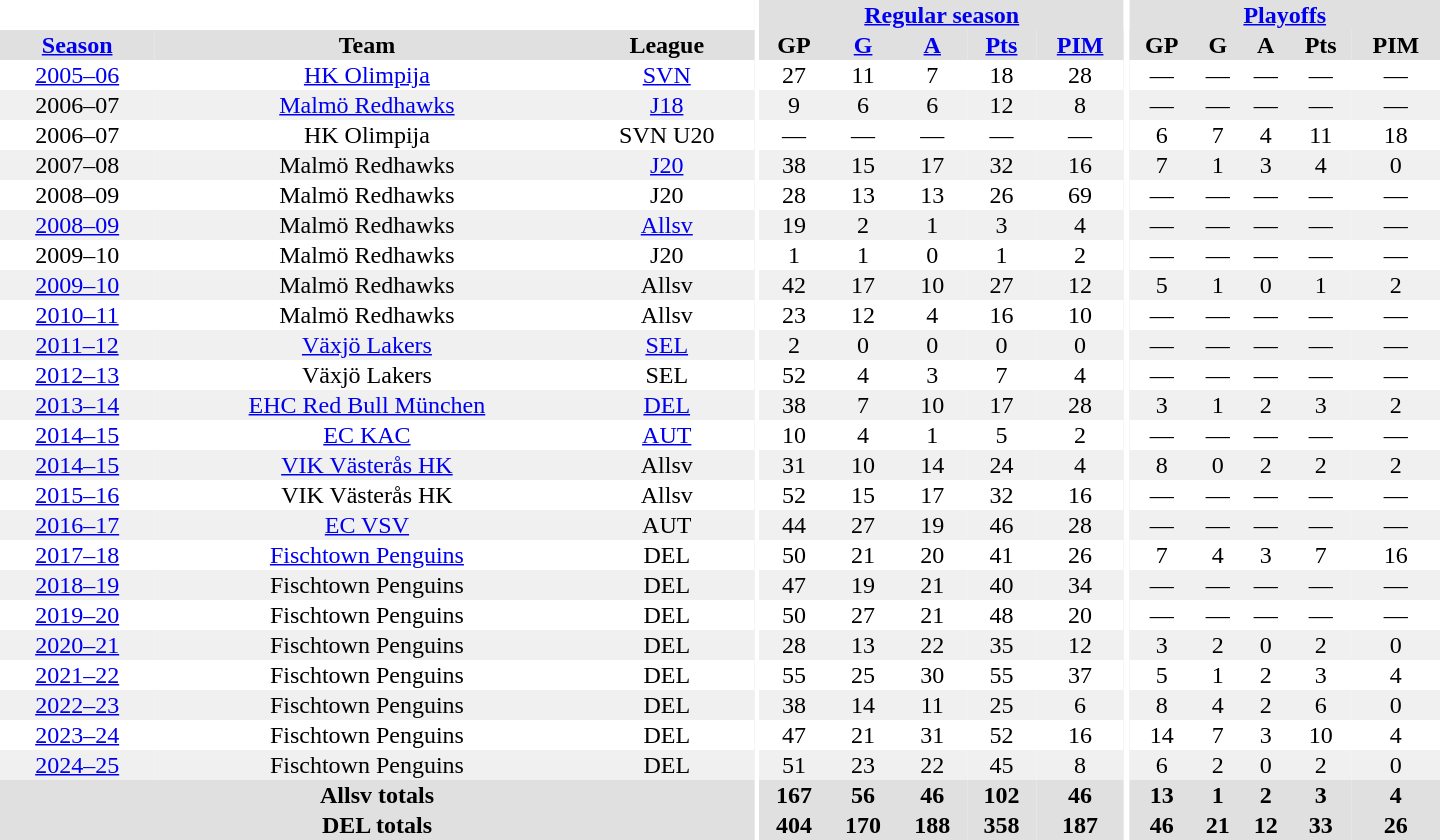<table border="0" cellpadding="1" cellspacing="0" style="text-align:center; width:60em">
<tr bgcolor="#e0e0e0">
<th colspan="3" bgcolor="#ffffff"></th>
<th rowspan="99" bgcolor="#ffffff"></th>
<th colspan="5"><a href='#'>Regular season</a></th>
<th rowspan="99" bgcolor="#ffffff"></th>
<th colspan="5"><a href='#'>Playoffs</a></th>
</tr>
<tr bgcolor="#e0e0e0">
<th><a href='#'>Season</a></th>
<th>Team</th>
<th>League</th>
<th>GP</th>
<th><a href='#'>G</a></th>
<th><a href='#'>A</a></th>
<th><a href='#'>Pts</a></th>
<th><a href='#'>PIM</a></th>
<th>GP</th>
<th>G</th>
<th>A</th>
<th>Pts</th>
<th>PIM</th>
</tr>
<tr>
<td><a href='#'>2005–06</a></td>
<td><a href='#'>HK Olimpija</a></td>
<td><a href='#'>SVN</a></td>
<td>27</td>
<td>11</td>
<td>7</td>
<td>18</td>
<td>28</td>
<td>—</td>
<td>—</td>
<td>—</td>
<td>—</td>
<td>—</td>
</tr>
<tr bgcolor="#f0f0f0">
<td>2006–07</td>
<td><a href='#'>Malmö Redhawks</a></td>
<td><a href='#'>J18</a></td>
<td>9</td>
<td>6</td>
<td>6</td>
<td>12</td>
<td>8</td>
<td>—</td>
<td>—</td>
<td>—</td>
<td>—</td>
<td>—</td>
</tr>
<tr>
<td>2006–07</td>
<td>HK Olimpija</td>
<td>SVN U20</td>
<td>—</td>
<td>—</td>
<td>—</td>
<td>—</td>
<td>—</td>
<td>6</td>
<td>7</td>
<td>4</td>
<td>11</td>
<td>18</td>
</tr>
<tr bgcolor="#f0f0f0">
<td>2007–08</td>
<td>Malmö Redhawks</td>
<td><a href='#'>J20</a></td>
<td>38</td>
<td>15</td>
<td>17</td>
<td>32</td>
<td>16</td>
<td>7</td>
<td>1</td>
<td>3</td>
<td>4</td>
<td>0</td>
</tr>
<tr>
<td>2008–09</td>
<td>Malmö Redhawks</td>
<td>J20</td>
<td>28</td>
<td>13</td>
<td>13</td>
<td>26</td>
<td>69</td>
<td>—</td>
<td>—</td>
<td>—</td>
<td>—</td>
<td>—</td>
</tr>
<tr bgcolor="#f0f0f0">
<td><a href='#'>2008–09</a></td>
<td>Malmö Redhawks</td>
<td><a href='#'>Allsv</a></td>
<td>19</td>
<td>2</td>
<td>1</td>
<td>3</td>
<td>4</td>
<td>—</td>
<td>—</td>
<td>—</td>
<td>—</td>
<td>—</td>
</tr>
<tr>
<td>2009–10</td>
<td>Malmö Redhawks</td>
<td>J20</td>
<td>1</td>
<td>1</td>
<td>0</td>
<td>1</td>
<td>2</td>
<td>—</td>
<td>—</td>
<td>—</td>
<td>—</td>
<td>—</td>
</tr>
<tr bgcolor="#f0f0f0">
<td><a href='#'>2009–10</a></td>
<td>Malmö Redhawks</td>
<td>Allsv</td>
<td>42</td>
<td>17</td>
<td>10</td>
<td>27</td>
<td>12</td>
<td>5</td>
<td>1</td>
<td>0</td>
<td>1</td>
<td>2</td>
</tr>
<tr>
<td><a href='#'>2010–11</a></td>
<td>Malmö Redhawks</td>
<td>Allsv</td>
<td>23</td>
<td>12</td>
<td>4</td>
<td>16</td>
<td>10</td>
<td>—</td>
<td>—</td>
<td>—</td>
<td>—</td>
<td>—</td>
</tr>
<tr bgcolor="#f0f0f0">
<td><a href='#'>2011–12</a></td>
<td><a href='#'>Växjö Lakers</a></td>
<td><a href='#'>SEL</a></td>
<td>2</td>
<td>0</td>
<td>0</td>
<td>0</td>
<td>0</td>
<td>—</td>
<td>—</td>
<td>—</td>
<td>—</td>
<td>—</td>
</tr>
<tr>
<td><a href='#'>2012–13</a></td>
<td>Växjö Lakers</td>
<td>SEL</td>
<td>52</td>
<td>4</td>
<td>3</td>
<td>7</td>
<td>4</td>
<td>—</td>
<td>—</td>
<td>—</td>
<td>—</td>
<td>—</td>
</tr>
<tr bgcolor="#f0f0f0">
<td><a href='#'>2013–14</a></td>
<td><a href='#'>EHC Red Bull München</a></td>
<td><a href='#'>DEL</a></td>
<td>38</td>
<td>7</td>
<td>10</td>
<td>17</td>
<td>28</td>
<td>3</td>
<td>1</td>
<td>2</td>
<td>3</td>
<td>2</td>
</tr>
<tr>
<td><a href='#'>2014–15</a></td>
<td><a href='#'>EC KAC</a></td>
<td><a href='#'>AUT</a></td>
<td>10</td>
<td>4</td>
<td>1</td>
<td>5</td>
<td>2</td>
<td>—</td>
<td>—</td>
<td>—</td>
<td>—</td>
<td>—</td>
</tr>
<tr bgcolor="#f0f0f0">
<td><a href='#'>2014–15</a></td>
<td><a href='#'>VIK Västerås HK</a></td>
<td>Allsv</td>
<td>31</td>
<td>10</td>
<td>14</td>
<td>24</td>
<td>4</td>
<td>8</td>
<td>0</td>
<td>2</td>
<td>2</td>
<td>2</td>
</tr>
<tr>
<td><a href='#'>2015–16</a></td>
<td>VIK Västerås HK</td>
<td>Allsv</td>
<td>52</td>
<td>15</td>
<td>17</td>
<td>32</td>
<td>16</td>
<td>—</td>
<td>—</td>
<td>—</td>
<td>—</td>
<td>—</td>
</tr>
<tr bgcolor="#f0f0f0">
<td><a href='#'>2016–17</a></td>
<td><a href='#'>EC VSV</a></td>
<td>AUT</td>
<td>44</td>
<td>27</td>
<td>19</td>
<td>46</td>
<td>28</td>
<td>—</td>
<td>—</td>
<td>—</td>
<td>—</td>
<td>—</td>
</tr>
<tr>
<td><a href='#'>2017–18</a></td>
<td><a href='#'>Fischtown Penguins</a></td>
<td>DEL</td>
<td>50</td>
<td>21</td>
<td>20</td>
<td>41</td>
<td>26</td>
<td>7</td>
<td>4</td>
<td>3</td>
<td>7</td>
<td>16</td>
</tr>
<tr bgcolor="#f0f0f0">
<td><a href='#'>2018–19</a></td>
<td>Fischtown Penguins</td>
<td>DEL</td>
<td>47</td>
<td>19</td>
<td>21</td>
<td>40</td>
<td>34</td>
<td>—</td>
<td>—</td>
<td>—</td>
<td>—</td>
<td>—</td>
</tr>
<tr>
<td><a href='#'>2019–20</a></td>
<td>Fischtown Penguins</td>
<td>DEL</td>
<td>50</td>
<td>27</td>
<td>21</td>
<td>48</td>
<td>20</td>
<td>—</td>
<td>—</td>
<td>—</td>
<td>—</td>
<td>—</td>
</tr>
<tr bgcolor="#f0f0f0">
<td><a href='#'>2020–21</a></td>
<td>Fischtown Penguins</td>
<td>DEL</td>
<td>28</td>
<td>13</td>
<td>22</td>
<td>35</td>
<td>12</td>
<td>3</td>
<td>2</td>
<td>0</td>
<td>2</td>
<td>0</td>
</tr>
<tr>
<td><a href='#'>2021–22</a></td>
<td>Fischtown Penguins</td>
<td>DEL</td>
<td>55</td>
<td>25</td>
<td>30</td>
<td>55</td>
<td>37</td>
<td>5</td>
<td>1</td>
<td>2</td>
<td>3</td>
<td>4</td>
</tr>
<tr bgcolor="#f0f0f0">
<td><a href='#'>2022–23</a></td>
<td>Fischtown Penguins</td>
<td>DEL</td>
<td>38</td>
<td>14</td>
<td>11</td>
<td>25</td>
<td>6</td>
<td>8</td>
<td>4</td>
<td>2</td>
<td>6</td>
<td>0</td>
</tr>
<tr>
<td><a href='#'>2023–24</a></td>
<td>Fischtown Penguins</td>
<td>DEL</td>
<td>47</td>
<td>21</td>
<td>31</td>
<td>52</td>
<td>16</td>
<td>14</td>
<td>7</td>
<td>3</td>
<td>10</td>
<td>4</td>
</tr>
<tr bgcolor="#f0f0f0">
<td><a href='#'>2024–25</a></td>
<td>Fischtown Penguins</td>
<td>DEL</td>
<td>51</td>
<td>23</td>
<td>22</td>
<td>45</td>
<td>8</td>
<td>6</td>
<td>2</td>
<td>0</td>
<td>2</td>
<td>0</td>
</tr>
<tr bgcolor="#e0e0e0">
<th colspan="3">Allsv totals</th>
<th>167</th>
<th>56</th>
<th>46</th>
<th>102</th>
<th>46</th>
<th>13</th>
<th>1</th>
<th>2</th>
<th>3</th>
<th>4</th>
</tr>
<tr bgcolor="#e0e0e0">
<th colspan="3">DEL totals</th>
<th>404</th>
<th>170</th>
<th>188</th>
<th>358</th>
<th>187</th>
<th>46</th>
<th>21</th>
<th>12</th>
<th>33</th>
<th>26</th>
</tr>
</table>
